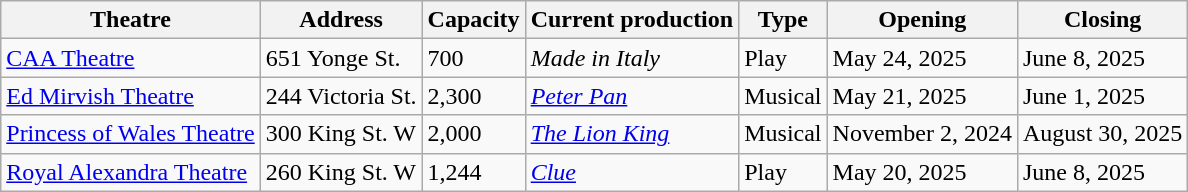<table class="wikitable sortable" style="">
<tr>
<th>Theatre</th>
<th>Address</th>
<th>Capacity</th>
<th>Current production</th>
<th>Type</th>
<th>Opening</th>
<th>Closing</th>
</tr>
<tr>
<td><a href='#'>CAA Theatre</a></td>
<td>651 Yonge St.</td>
<td>700</td>
<td><em>Made in Italy</em></td>
<td>Play</td>
<td>May 24, 2025</td>
<td>June 8, 2025</td>
</tr>
<tr>
<td><a href='#'>Ed Mirvish Theatre</a></td>
<td>244 Victoria St.</td>
<td>2,300</td>
<td><em><a href='#'> Peter Pan</a></em></td>
<td>Musical</td>
<td>May 21, 2025</td>
<td>June 1, 2025</td>
</tr>
<tr>
<td><a href='#'>Princess of Wales Theatre</a></td>
<td>300 King St. W</td>
<td>2,000</td>
<td><em><a href='#'> The Lion King</a></em></td>
<td>Musical</td>
<td>November 2, 2024</td>
<td>August 30, 2025</td>
</tr>
<tr>
<td><a href='#'>Royal Alexandra Theatre</a></td>
<td>260 King St. W</td>
<td>1,244</td>
<td><em><a href='#'> Clue</a></em></td>
<td>Play</td>
<td>May 20, 2025</td>
<td>June 8, 2025</td>
</tr>
</table>
